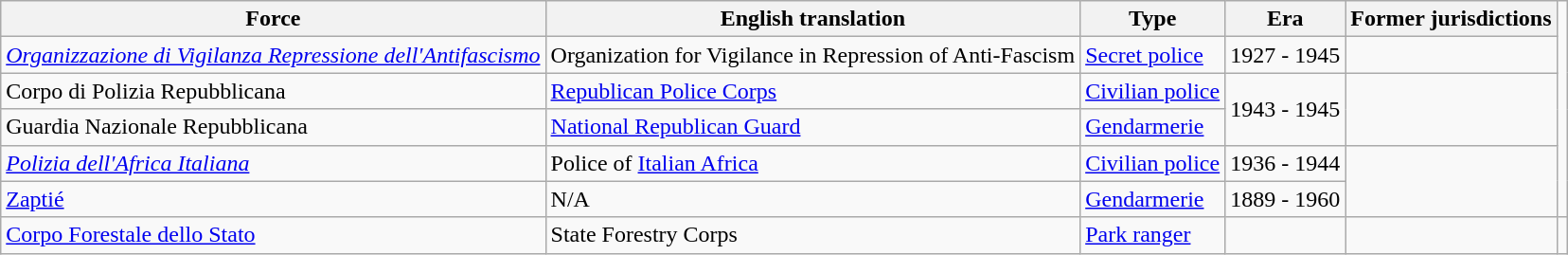<table class="wikitable">
<tr>
<th>Force</th>
<th>English translation</th>
<th>Type</th>
<th>Era</th>
<th>Former jurisdictions</th>
</tr>
<tr>
<td><a href='#'><em>Organizzazione di Vigilanza Repressione dell'Antifascismo</em></a></td>
<td>Organization for Vigilance in Repression of Anti-Fascism</td>
<td><a href='#'>Secret police</a></td>
<td>1927 - 1945</td>
<td><br></td>
</tr>
<tr>
<td>Corpo di Polizia Repubblicana</td>
<td><a href='#'>Republican Police Corps</a></td>
<td><a href='#'>Civilian police</a></td>
<td rowspan="2">1943 - 1945</td>
<td rowspan="2"></td>
</tr>
<tr>
<td>Guardia Nazionale Repubblicana</td>
<td><a href='#'>National Republican Guard</a></td>
<td><a href='#'>Gendarmerie</a></td>
</tr>
<tr>
<td><em><a href='#'>Polizia dell'Africa Italiana</a></em></td>
<td>Police of <a href='#'>Italian Africa</a></td>
<td><a href='#'>Civilian police</a></td>
<td>1936 - 1944</td>
<td rowspan="2"></td>
</tr>
<tr>
<td><a href='#'>Zaptié</a></td>
<td>N/A</td>
<td><a href='#'>Gendarmerie</a></td>
<td>1889 - 1960</td>
</tr>
<tr>
<td><a href='#'>Corpo Forestale dello Stato</a></td>
<td>State Forestry Corps</td>
<td><a href='#'>Park ranger</a></td>
<td></td>
<td></td>
<td></td>
</tr>
</table>
